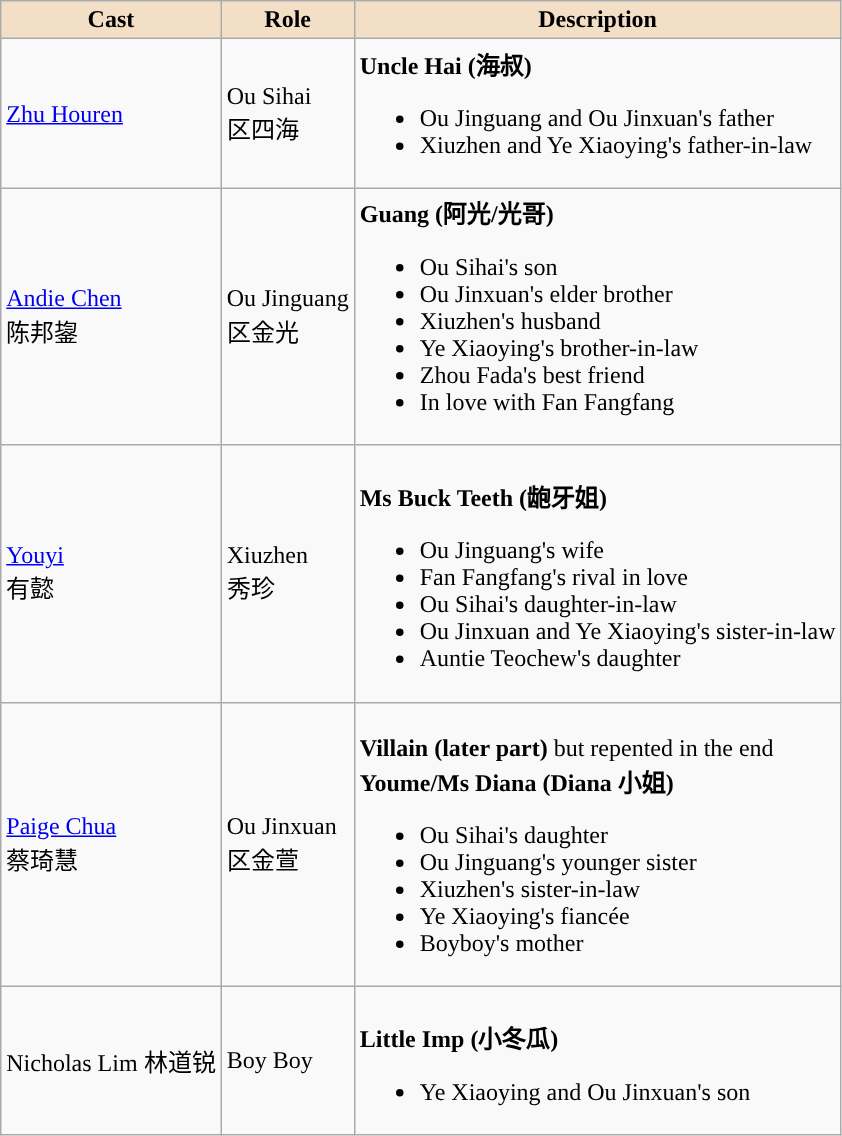<table class="wikitable">
<tr>
<th style="background:#f2dfc6;">Cast</th>
<th style="background:#f2dfc6;">Role</th>
<th style="background:#f2dfc6;">Description</th>
</tr>
<tr>
<td><a href='#'>Zhu Houren</a></td>
<td>Ou Sihai <br> 区四海</td>
<td><strong>Uncle Hai (海叔)</strong><br><ul><li>Ou Jinguang and Ou Jinxuan's father</li><li>Xiuzhen and Ye Xiaoying's father-in-law</li></ul></td>
</tr>
<tr>
<td><a href='#'>Andie Chen</a> <br> 陈邦鋆</td>
<td>Ou Jinguang <br> 区金光</td>
<td><strong>Guang (阿光/光哥) </strong><br><ul><li>Ou Sihai's son</li><li>Ou Jinxuan's elder brother</li><li>Xiuzhen's husband</li><li>Ye Xiaoying's brother-in-law</li><li>Zhou Fada's best friend</li><li>In love with Fan Fangfang</li></ul></td>
</tr>
<tr>
<td><a href='#'>Youyi</a> <br> 有懿</td>
<td>Xiuzhen <br> 秀珍</td>
<td><br><strong>Ms Buck Teeth (龅牙姐)</strong><ul><li>Ou Jinguang's wife</li><li>Fan Fangfang's rival in love</li><li>Ou Sihai's daughter-in-law</li><li>Ou Jinxuan and Ye Xiaoying's sister-in-law</li><li>Auntie Teochew's daughter</li></ul></td>
</tr>
<tr>
<td><a href='#'>Paige Chua</a> <br> 蔡琦慧</td>
<td>Ou Jinxuan <br> 区金萱</td>
<td><br><strong>Villain (later part)</strong> but repented in the end<br><strong>Youme/Ms Diana (Diana 小姐)</strong><ul><li>Ou Sihai's daughter</li><li>Ou Jinguang's younger sister</li><li>Xiuzhen's sister-in-law</li><li>Ye Xiaoying's fiancée</li><li>Boyboy's mother</li></ul></td>
</tr>
<tr>
<td>Nicholas Lim 林道锐</td>
<td>Boy Boy</td>
<td><br><strong>Little Imp (小冬瓜)</strong><ul><li>Ye Xiaoying and Ou Jinxuan's son</li></ul></td>
</tr>
</table>
